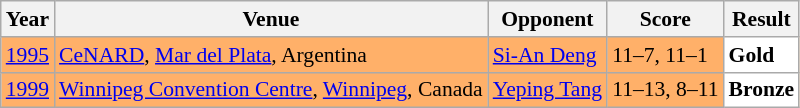<table class="sortable wikitable" style="font-size: 90%;">
<tr>
<th>Year</th>
<th>Venue</th>
<th>Opponent</th>
<th>Score</th>
<th>Result</th>
</tr>
<tr style="background:#FFB069">
<td align="center"><a href='#'>1995</a></td>
<td align="left"><a href='#'>CeNARD</a>, <a href='#'>Mar del Plata</a>, Argentina</td>
<td align="left"> <a href='#'>Si-An Deng</a></td>
<td align="left">11–7, 11–1</td>
<td style="text-align:left; background:white"> <strong>Gold</strong></td>
</tr>
<tr style="background:#FFB069">
<td align="center"><a href='#'>1999</a></td>
<td align="left"><a href='#'>Winnipeg Convention Centre</a>, <a href='#'>Winnipeg</a>, Canada</td>
<td align="left"> <a href='#'>Yeping Tang</a></td>
<td align="left">11–13, 8–11</td>
<td style="text-align:left; background:white"> <strong>Bronze</strong></td>
</tr>
</table>
